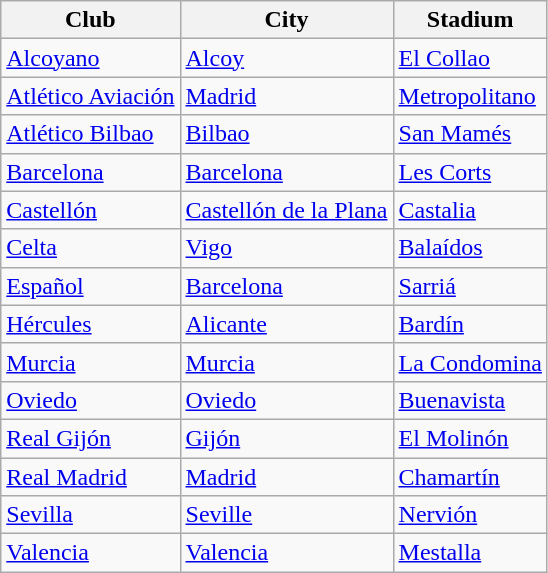<table class="wikitable sortable">
<tr>
<th>Club</th>
<th>City</th>
<th>Stadium</th>
</tr>
<tr>
<td><a href='#'>Alcoyano</a></td>
<td><a href='#'>Alcoy</a></td>
<td><a href='#'>El Collao</a></td>
</tr>
<tr>
<td><a href='#'>Atlético Aviación</a></td>
<td><a href='#'>Madrid</a></td>
<td><a href='#'>Metropolitano</a></td>
</tr>
<tr>
<td><a href='#'>Atlético Bilbao</a></td>
<td><a href='#'>Bilbao</a></td>
<td><a href='#'>San Mamés</a></td>
</tr>
<tr>
<td><a href='#'>Barcelona</a></td>
<td><a href='#'>Barcelona</a></td>
<td><a href='#'>Les Corts</a></td>
</tr>
<tr>
<td><a href='#'>Castellón</a></td>
<td><a href='#'>Castellón de la Plana</a></td>
<td><a href='#'>Castalia</a></td>
</tr>
<tr>
<td><a href='#'>Celta</a></td>
<td><a href='#'>Vigo</a></td>
<td><a href='#'>Balaídos</a></td>
</tr>
<tr>
<td><a href='#'>Español</a></td>
<td><a href='#'>Barcelona</a></td>
<td><a href='#'>Sarriá</a></td>
</tr>
<tr>
<td><a href='#'>Hércules</a></td>
<td><a href='#'>Alicante</a></td>
<td><a href='#'>Bardín</a></td>
</tr>
<tr>
<td><a href='#'>Murcia</a></td>
<td><a href='#'>Murcia</a></td>
<td><a href='#'>La Condomina</a></td>
</tr>
<tr>
<td><a href='#'>Oviedo</a></td>
<td><a href='#'>Oviedo</a></td>
<td><a href='#'>Buenavista</a></td>
</tr>
<tr>
<td><a href='#'>Real Gijón</a></td>
<td><a href='#'>Gijón</a></td>
<td><a href='#'>El Molinón</a></td>
</tr>
<tr>
<td><a href='#'>Real Madrid</a></td>
<td><a href='#'>Madrid</a></td>
<td><a href='#'>Chamartín</a></td>
</tr>
<tr>
<td><a href='#'>Sevilla</a></td>
<td><a href='#'>Seville</a></td>
<td><a href='#'>Nervión</a></td>
</tr>
<tr>
<td><a href='#'>Valencia</a></td>
<td><a href='#'>Valencia</a></td>
<td><a href='#'>Mestalla</a></td>
</tr>
</table>
